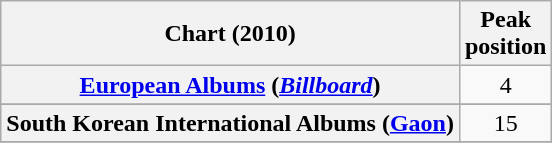<table class="wikitable sortable plainrowheaders" style="text-align:center">
<tr>
<th scope="col">Chart (2010)</th>
<th scope="col">Peak<br>position</th>
</tr>
<tr>
<th scope="row"><a href='#'>European Albums</a> (<em><a href='#'>Billboard</a></em>)</th>
<td>4</td>
</tr>
<tr>
</tr>
<tr>
</tr>
<tr>
<th scope="row">South Korean International Albums (<a href='#'>Gaon</a>)</th>
<td>15</td>
</tr>
<tr>
</tr>
</table>
